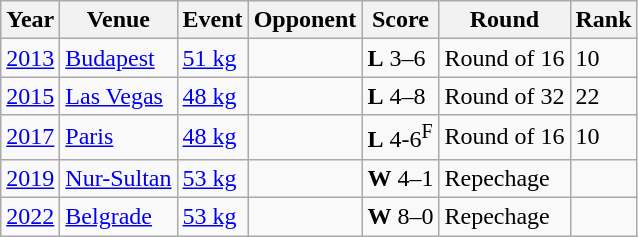<table Class="wikitable sortable">
<tr>
<th>Year</th>
<th>Venue</th>
<th>Event</th>
<th>Opponent</th>
<th>Score</th>
<th>Round</th>
<th>Rank</th>
</tr>
<tr>
<td><a href='#'>2013</a></td>
<td><a href='#'>Budapest</a></td>
<td><a href='#'>51 kg</a></td>
<td></td>
<td><strong>L</strong> 3–6</td>
<td>Round of 16</td>
<td>10</td>
</tr>
<tr>
<td><a href='#'>2015</a></td>
<td><a href='#'>Las Vegas</a></td>
<td><a href='#'>48 kg</a></td>
<td></td>
<td><strong>L</strong> 4–8</td>
<td>Round of 32</td>
<td>22</td>
</tr>
<tr>
<td><a href='#'>2017</a></td>
<td><a href='#'>Paris</a></td>
<td><a href='#'>48 kg</a></td>
<td></td>
<td><strong>L</strong> 4-6<sup>F</sup></td>
<td>Round of 16</td>
<td>10</td>
</tr>
<tr>
<td><a href='#'>2019</a></td>
<td><a href='#'>Nur-Sultan</a></td>
<td><a href='#'>53 kg</a></td>
<td></td>
<td><strong>W</strong> 4–1</td>
<td>Repechage</td>
<td></td>
</tr>
<tr>
<td><a href='#'>2022</a></td>
<td><a href='#'>Belgrade</a></td>
<td><a href='#'>53 kg</a></td>
<td></td>
<td><strong>W</strong> 8–0</td>
<td>Repechage</td>
<td></td>
</tr>
</table>
